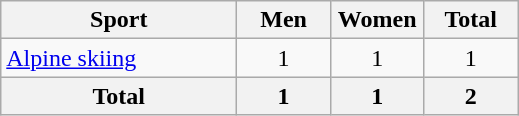<table class="wikitable sortable" style=text-align:center>
<tr>
<th width=150>Sport</th>
<th width=55>Men</th>
<th width=55>Women</th>
<th width=55>Total</th>
</tr>
<tr>
<td align=left><a href='#'>Alpine skiing</a></td>
<td>1</td>
<td>1</td>
<td>1</td>
</tr>
<tr>
<th>Total</th>
<th>1</th>
<th>1</th>
<th>2</th>
</tr>
</table>
